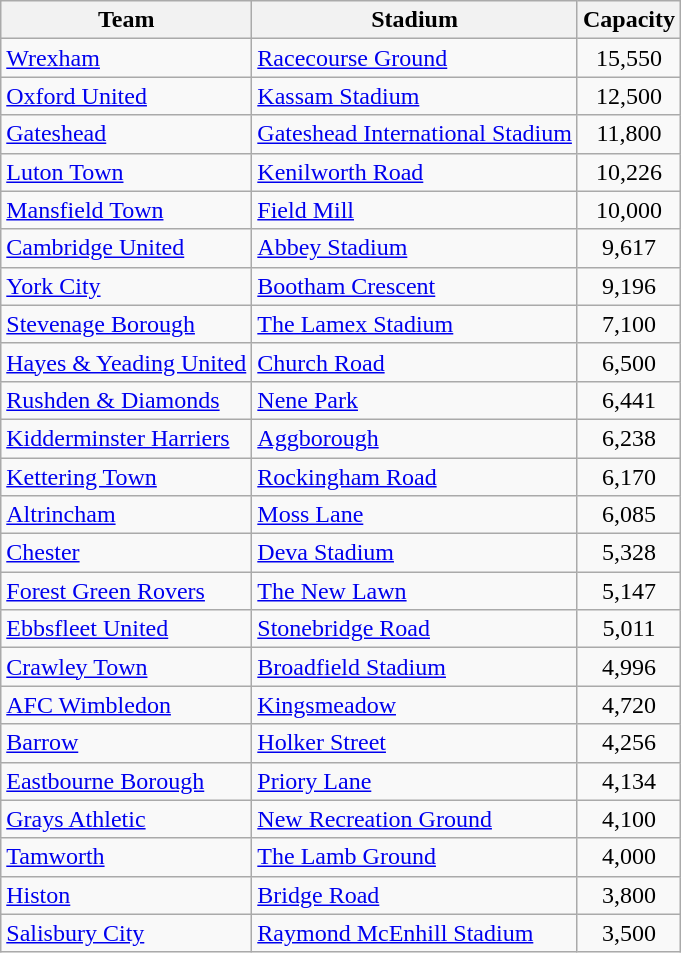<table class="wikitable sortable">
<tr>
<th>Team</th>
<th>Stadium</th>
<th>Capacity</th>
</tr>
<tr>
<td><a href='#'>Wrexham</a></td>
<td><a href='#'>Racecourse Ground</a></td>
<td style="text-align:center;">15,550</td>
</tr>
<tr>
<td><a href='#'>Oxford United</a></td>
<td><a href='#'>Kassam Stadium</a></td>
<td style="text-align:center;">12,500</td>
</tr>
<tr>
<td><a href='#'>Gateshead</a></td>
<td><a href='#'>Gateshead International Stadium</a></td>
<td style="text-align:center;">11,800</td>
</tr>
<tr>
<td><a href='#'>Luton Town</a></td>
<td><a href='#'>Kenilworth Road</a></td>
<td style="text-align:center;">10,226</td>
</tr>
<tr>
<td><a href='#'>Mansfield Town</a></td>
<td><a href='#'>Field Mill</a></td>
<td style="text-align:center;">10,000</td>
</tr>
<tr>
<td><a href='#'>Cambridge United</a></td>
<td><a href='#'>Abbey Stadium</a></td>
<td style="text-align:center;">9,617</td>
</tr>
<tr>
<td><a href='#'>York City</a></td>
<td><a href='#'>Bootham Crescent</a></td>
<td style="text-align:center;">9,196</td>
</tr>
<tr>
<td><a href='#'>Stevenage Borough</a></td>
<td><a href='#'>The Lamex Stadium</a></td>
<td style="text-align:center;">7,100</td>
</tr>
<tr>
<td><a href='#'>Hayes & Yeading United</a></td>
<td><a href='#'>Church Road</a></td>
<td style="text-align:center;">6,500</td>
</tr>
<tr>
<td><a href='#'>Rushden & Diamonds</a></td>
<td><a href='#'>Nene Park</a></td>
<td style="text-align:center;">6,441</td>
</tr>
<tr>
<td><a href='#'>Kidderminster Harriers</a></td>
<td><a href='#'>Aggborough</a></td>
<td style="text-align:center;">6,238</td>
</tr>
<tr>
<td><a href='#'>Kettering Town</a></td>
<td><a href='#'>Rockingham Road</a></td>
<td style="text-align:center;">6,170</td>
</tr>
<tr>
<td><a href='#'>Altrincham</a></td>
<td><a href='#'>Moss Lane</a></td>
<td style="text-align:center;">6,085</td>
</tr>
<tr>
<td><a href='#'>Chester</a></td>
<td><a href='#'>Deva Stadium</a></td>
<td style="text-align:center;">5,328</td>
</tr>
<tr>
<td><a href='#'>Forest Green Rovers</a></td>
<td><a href='#'>The New Lawn</a></td>
<td style="text-align:center;">5,147</td>
</tr>
<tr>
<td><a href='#'>Ebbsfleet United</a></td>
<td><a href='#'>Stonebridge Road</a></td>
<td style="text-align:center;">5,011</td>
</tr>
<tr>
<td><a href='#'>Crawley Town</a></td>
<td><a href='#'>Broadfield Stadium</a></td>
<td style="text-align:center;">4,996</td>
</tr>
<tr>
<td><a href='#'>AFC Wimbledon</a></td>
<td><a href='#'>Kingsmeadow</a></td>
<td style="text-align:center;">4,720</td>
</tr>
<tr>
<td><a href='#'>Barrow</a></td>
<td><a href='#'>Holker Street</a></td>
<td style="text-align:center;">4,256</td>
</tr>
<tr>
<td><a href='#'>Eastbourne Borough</a></td>
<td><a href='#'>Priory Lane</a></td>
<td style="text-align:center;">4,134</td>
</tr>
<tr>
<td><a href='#'>Grays Athletic</a></td>
<td><a href='#'>New Recreation Ground</a></td>
<td style="text-align:center;">4,100</td>
</tr>
<tr>
<td><a href='#'>Tamworth</a></td>
<td><a href='#'>The Lamb Ground</a></td>
<td style="text-align:center;">4,000</td>
</tr>
<tr>
<td><a href='#'>Histon</a></td>
<td><a href='#'>Bridge Road</a></td>
<td style="text-align:center;">3,800</td>
</tr>
<tr>
<td><a href='#'>Salisbury City</a></td>
<td><a href='#'>Raymond McEnhill Stadium</a></td>
<td style="text-align:center;">3,500</td>
</tr>
</table>
